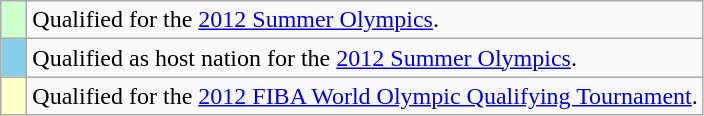<table class="wikitable">
<tr>
<td style="width:10px; background:#cfc;"></td>
<td>Qualified for the <a href='#'>2012 Summer Olympics</a>.</td>
</tr>
<tr>
<td style="width:10px; background:skyblue;"></td>
<td>Qualified as host nation for the <a href='#'>2012 Summer Olympics</a>.</td>
</tr>
<tr>
<td style="width:10px; background:#ffc;"></td>
<td>Qualified for the <a href='#'>2012 FIBA World Olympic Qualifying Tournament</a>.</td>
</tr>
</table>
